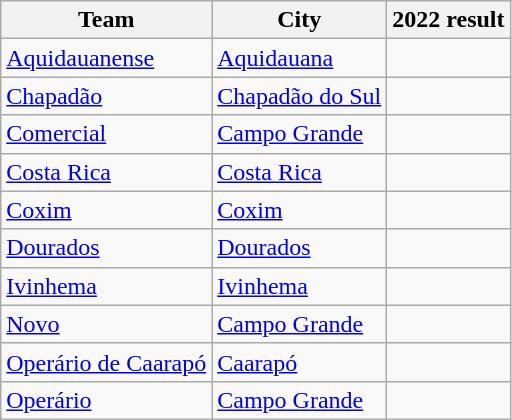<table class="wikitable sortable">
<tr>
<th>Team</th>
<th>City</th>
<th>2022 result</th>
</tr>
<tr>
<td><a href='#'>Aquidauanense</a></td>
<td><a href='#'>Aquidauana</a></td>
<td></td>
</tr>
<tr>
<td><a href='#'>Chapadão</a></td>
<td><a href='#'>Chapadão do Sul</a></td>
<td></td>
</tr>
<tr>
<td><a href='#'>Comercial</a></td>
<td><a href='#'>Campo Grande</a></td>
<td></td>
</tr>
<tr>
<td><a href='#'>Costa Rica</a></td>
<td><a href='#'>Costa Rica</a></td>
<td></td>
</tr>
<tr>
<td><a href='#'>Coxim</a></td>
<td><a href='#'>Coxim</a></td>
<td></td>
</tr>
<tr>
<td><a href='#'>Dourados</a></td>
<td><a href='#'>Dourados</a></td>
<td></td>
</tr>
<tr>
<td><a href='#'>Ivinhema</a></td>
<td><a href='#'>Ivinhema</a></td>
<td></td>
</tr>
<tr>
<td><a href='#'>Novo</a></td>
<td><a href='#'>Campo Grande</a></td>
<td></td>
</tr>
<tr>
<td><a href='#'>Operário de Caarapó</a></td>
<td><a href='#'>Caarapó</a></td>
<td></td>
</tr>
<tr>
<td><a href='#'>Operário</a></td>
<td><a href='#'>Campo Grande</a></td>
<td></td>
</tr>
</table>
